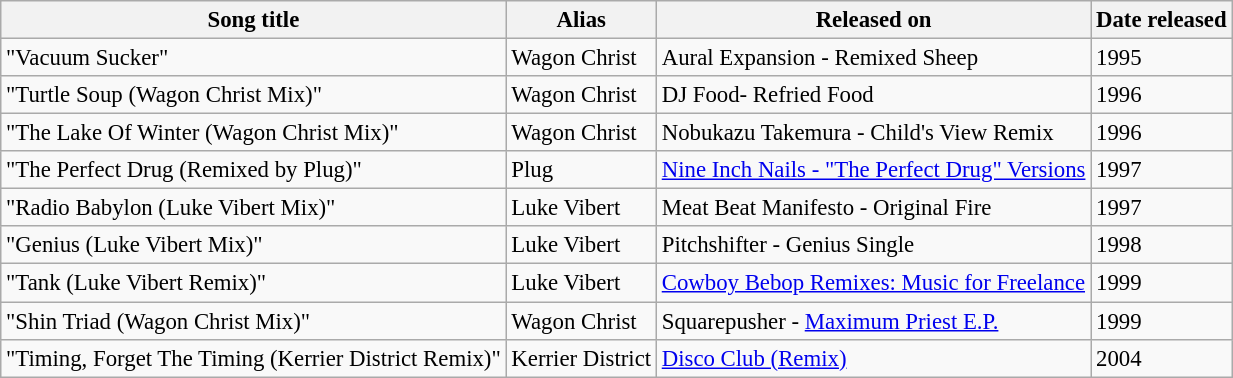<table class="wikitable sortable" style="font-size: 95%">
<tr>
<th align="left">Song title</th>
<th align="left">Alias</th>
<th align="left">Released on</th>
<th align="left">Date released</th>
</tr>
<tr>
<td align="left">"Vacuum Sucker"</td>
<td align="left">Wagon Christ</td>
<td align="left">Aural Expansion - Remixed Sheep</td>
<td align="left">1995</td>
</tr>
<tr>
<td align="left">"Turtle Soup (Wagon Christ Mix)"</td>
<td align="left">Wagon Christ</td>
<td align="left">DJ Food- Refried Food</td>
<td align="left">1996</td>
</tr>
<tr>
<td align="left">"The Lake Of Winter (Wagon Christ Mix)"</td>
<td align="left">Wagon Christ</td>
<td align="left">Nobukazu Takemura - Child's View Remix</td>
<td align="left">1996</td>
</tr>
<tr>
<td align="left">"The Perfect Drug (Remixed by Plug)"</td>
<td align="left">Plug</td>
<td align="left"><a href='#'>Nine Inch Nails - "The Perfect Drug" Versions</a></td>
<td align="left">1997</td>
</tr>
<tr>
<td align="left">"Radio Babylon (Luke Vibert Mix)"</td>
<td align="left">Luke Vibert</td>
<td align="left">Meat Beat Manifesto - Original Fire</td>
<td align="left">1997</td>
</tr>
<tr>
<td align="left">"Genius (Luke Vibert Mix)"</td>
<td align="left">Luke Vibert</td>
<td align="left">Pitchshifter - Genius Single</td>
<td align="left">1998</td>
</tr>
<tr>
<td align="left">"Tank (Luke Vibert Remix)"</td>
<td align="left">Luke Vibert</td>
<td align="left"><a href='#'>Cowboy Bebop Remixes: Music for Freelance</a></td>
<td align="left">1999</td>
</tr>
<tr>
<td align="left">"Shin Triad (Wagon Christ Mix)"</td>
<td align="left">Wagon Christ</td>
<td align="left">Squarepusher - <a href='#'>Maximum Priest E.P.</a></td>
<td align="left">1999</td>
</tr>
<tr>
<td align="left">"Timing, Forget The Timing (Kerrier District Remix)"</td>
<td align="left">Kerrier District</td>
<td align="left"><a href='#'>Disco Club (Remix)</a></td>
<td align="left">2004</td>
</tr>
</table>
